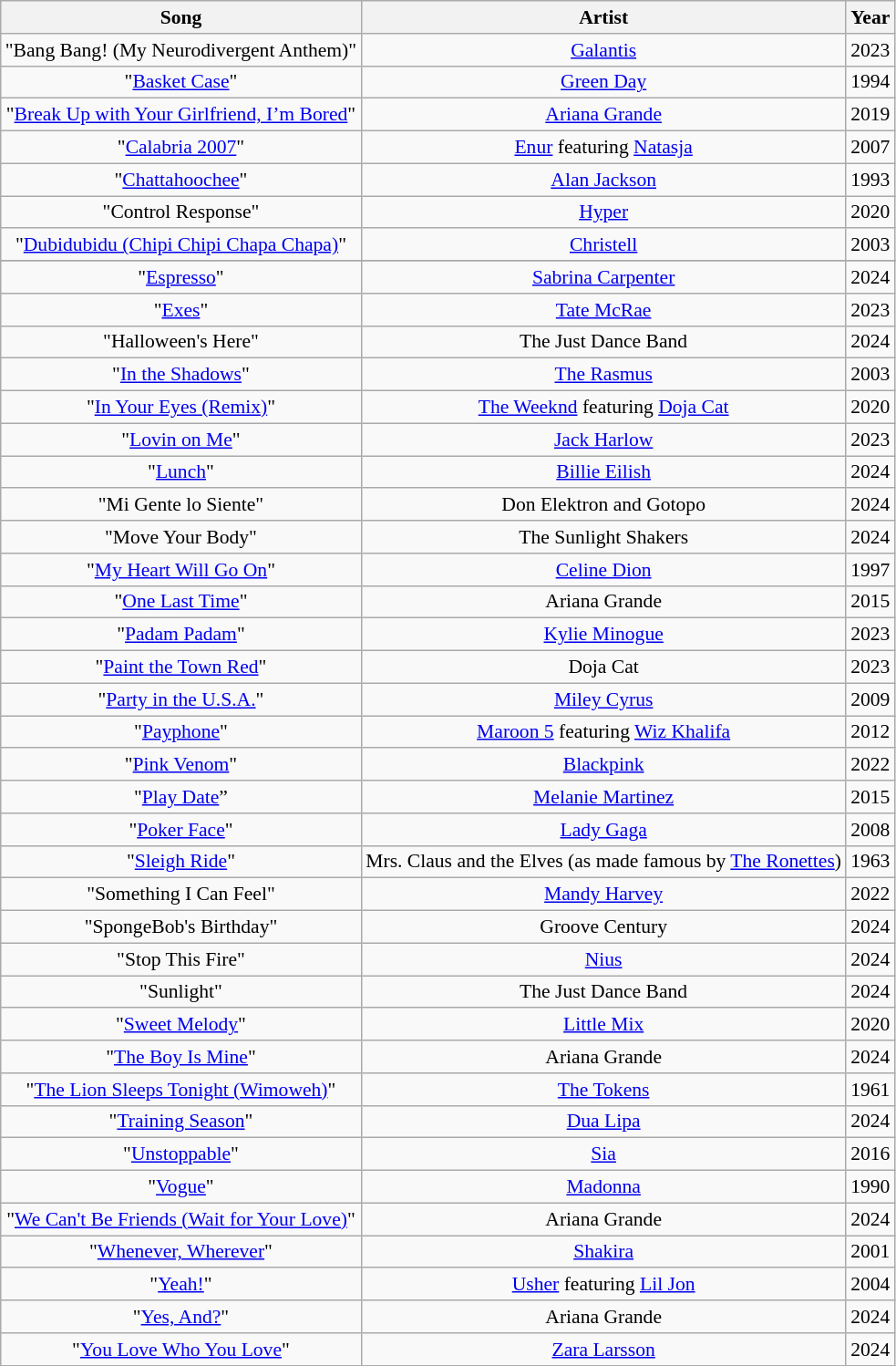<table class="wikitable sortable" style="font-size:90%; text-align:center"; margin="5%">
<tr>
<th>Song</th>
<th>Artist</th>
<th>Year</th>
</tr>
<tr>
<td>"Bang Bang! (My Neurodivergent Anthem)"</td>
<td><a href='#'>Galantis</a></td>
<td>2023</td>
</tr>
<tr>
<td>"<a href='#'>Basket Case</a>"</td>
<td><a href='#'>Green Day</a></td>
<td>1994</td>
</tr>
<tr>
<td>"<a href='#'>Break Up with Your Girlfriend, I’m Bored</a>"</td>
<td><a href='#'>Ariana Grande</a></td>
<td>2019</td>
</tr>
<tr>
<td>"<a href='#'>Calabria 2007</a>"</td>
<td><a href='#'>Enur</a> featuring <a href='#'>Natasja</a></td>
<td>2007</td>
</tr>
<tr>
<td>"<a href='#'>Chattahoochee</a>"</td>
<td><a href='#'>Alan Jackson</a></td>
<td>1993</td>
</tr>
<tr>
<td>"Control Response"</td>
<td><a href='#'>Hyper</a></td>
<td>2020</td>
</tr>
<tr>
<td>"<a href='#'>Dubidubidu (Chipi Chipi Chapa Chapa)</a>"</td>
<td><a href='#'>Christell</a></td>
<td>2003</td>
</tr>
<tr>
</tr>
<tr>
<td>"<a href='#'>Espresso</a>"</td>
<td><a href='#'>Sabrina Carpenter</a></td>
<td>2024</td>
</tr>
<tr>
<td>"<a href='#'>Exes</a>"</td>
<td><a href='#'>Tate McRae</a></td>
<td>2023</td>
</tr>
<tr>
<td>"Halloween's Here"</td>
<td>The Just Dance Band</td>
<td>2024</td>
</tr>
<tr>
<td>"<a href='#'>In the Shadows</a>"</td>
<td><a href='#'>The Rasmus</a></td>
<td>2003</td>
</tr>
<tr>
<td>"<a href='#'>In Your Eyes (Remix)</a>"</td>
<td><a href='#'>The Weeknd</a> featuring <a href='#'>Doja Cat</a></td>
<td>2020</td>
</tr>
<tr>
<td>"<a href='#'>Lovin on Me</a>"</td>
<td><a href='#'>Jack Harlow</a></td>
<td>2023</td>
</tr>
<tr>
<td>"<a href='#'>Lunch</a>"</td>
<td><a href='#'>Billie Eilish</a></td>
<td>2024</td>
</tr>
<tr>
<td>"Mi Gente lo Siente"</td>
<td>Don Elektron and Gotopo</td>
<td>2024</td>
</tr>
<tr>
<td>"Move Your Body"</td>
<td>The Sunlight Shakers</td>
<td>2024</td>
</tr>
<tr>
<td>"<a href='#'>My Heart Will Go On</a>"</td>
<td><a href='#'>Celine Dion</a></td>
<td>1997</td>
</tr>
<tr>
<td>"<a href='#'>One Last Time</a>"</td>
<td>Ariana Grande</td>
<td>2015</td>
</tr>
<tr>
<td>"<a href='#'>Padam Padam</a>"</td>
<td><a href='#'>Kylie Minogue</a></td>
<td>2023</td>
</tr>
<tr>
<td>"<a href='#'>Paint the Town Red</a>"</td>
<td>Doja Cat</td>
<td>2023</td>
</tr>
<tr>
<td>"<a href='#'>Party in the U.S.A.</a>"</td>
<td><a href='#'>Miley Cyrus</a></td>
<td>2009</td>
</tr>
<tr>
<td>"<a href='#'>Payphone</a>"</td>
<td><a href='#'>Maroon 5</a> featuring <a href='#'>Wiz Khalifa</a></td>
<td>2012</td>
</tr>
<tr>
<td>"<a href='#'>Pink Venom</a>"</td>
<td><a href='#'>Blackpink</a></td>
<td>2022</td>
</tr>
<tr>
<td>"<a href='#'>Play Date</a>”</td>
<td><a href='#'>Melanie Martinez</a></td>
<td>2015</td>
</tr>
<tr>
<td>"<a href='#'>Poker Face</a>"</td>
<td><a href='#'>Lady Gaga</a></td>
<td>2008</td>
</tr>
<tr>
<td>"<a href='#'>Sleigh Ride</a>"</td>
<td>Mrs. Claus and the Elves (as made famous by <a href='#'>The Ronettes</a>)</td>
<td>1963</td>
</tr>
<tr>
<td>"Something I Can Feel"</td>
<td><a href='#'>Mandy Harvey</a></td>
<td>2022</td>
</tr>
<tr>
<td>"SpongeBob's Birthday"</td>
<td>Groove Century</td>
<td>2024</td>
</tr>
<tr>
<td>"Stop This Fire"</td>
<td><a href='#'>Nius</a></td>
<td>2024</td>
</tr>
<tr>
<td>"Sunlight"</td>
<td>The Just Dance Band</td>
<td>2024</td>
</tr>
<tr>
<td>"<a href='#'>Sweet Melody</a>"</td>
<td><a href='#'>Little Mix</a></td>
<td>2020</td>
</tr>
<tr>
<td>"<a href='#'>The Boy Is Mine</a>"</td>
<td>Ariana Grande</td>
<td>2024</td>
</tr>
<tr>
<td>"<a href='#'>The Lion Sleeps Tonight (Wimoweh)</a>"</td>
<td><a href='#'>The Tokens</a></td>
<td>1961</td>
</tr>
<tr>
<td>"<a href='#'>Training Season</a>"</td>
<td><a href='#'>Dua Lipa</a></td>
<td>2024</td>
</tr>
<tr>
<td>"<a href='#'>Unstoppable</a>"</td>
<td><a href='#'>Sia</a></td>
<td>2016</td>
</tr>
<tr>
<td>"<a href='#'>Vogue</a>"</td>
<td><a href='#'>Madonna</a></td>
<td>1990</td>
</tr>
<tr>
<td>"<a href='#'>We Can't Be Friends (Wait for Your Love)</a>"</td>
<td>Ariana Grande</td>
<td>2024</td>
</tr>
<tr>
<td>"<a href='#'>Whenever, Wherever</a>"</td>
<td><a href='#'>Shakira</a></td>
<td>2001</td>
</tr>
<tr>
<td>"<a href='#'>Yeah!</a>"</td>
<td><a href='#'>Usher</a> featuring <a href='#'>Lil Jon</a></td>
<td>2004</td>
</tr>
<tr>
<td>"<a href='#'>Yes, And?</a>"</td>
<td>Ariana Grande</td>
<td>2024</td>
</tr>
<tr>
<td>"<a href='#'>You Love Who You Love</a>"</td>
<td><a href='#'>Zara Larsson</a></td>
<td>2024</td>
</tr>
</table>
